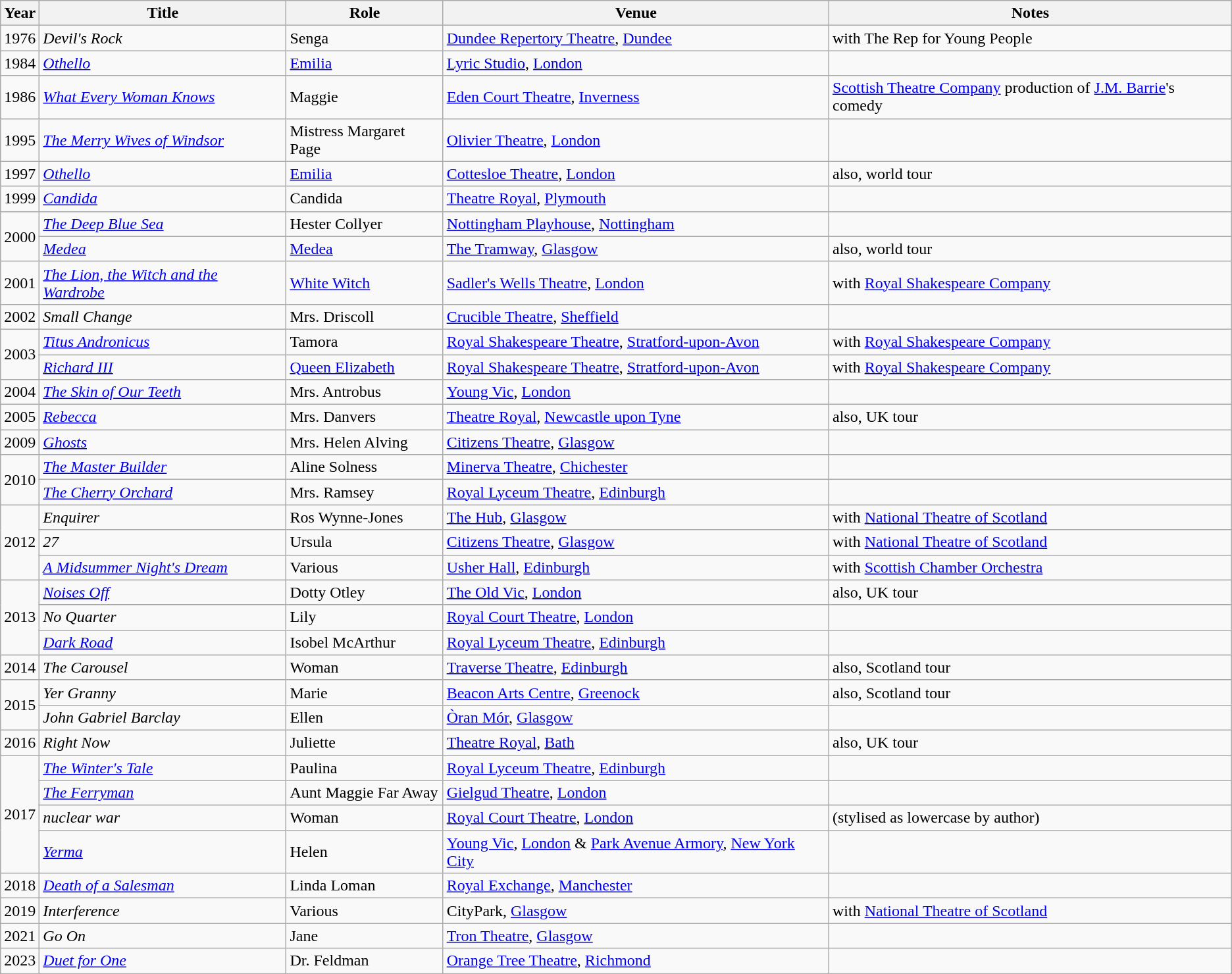<table class="wikitable sortable">
<tr>
<th>Year</th>
<th>Title</th>
<th>Role</th>
<th>Venue</th>
<th>Notes</th>
</tr>
<tr>
<td>1976</td>
<td><em>Devil's Rock</em></td>
<td>Senga</td>
<td><a href='#'>Dundee Repertory Theatre</a>, <a href='#'>Dundee</a></td>
<td>with The Rep for Young People</td>
</tr>
<tr>
<td>1984</td>
<td><em><a href='#'>Othello</a></em></td>
<td><a href='#'>Emilia</a></td>
<td><a href='#'>Lyric Studio</a>, <a href='#'>London</a></td>
</tr>
<tr>
<td>1986</td>
<td><em><a href='#'>What Every Woman Knows</a></em></td>
<td>Maggie</td>
<td><a href='#'>Eden Court Theatre</a>, <a href='#'>Inverness</a></td>
<td><a href='#'>Scottish Theatre Company</a> production of <a href='#'>J.M. Barrie</a>'s comedy</td>
</tr>
<tr>
<td>1995</td>
<td><em><a href='#'>The Merry Wives of Windsor</a></em></td>
<td>Mistress Margaret Page</td>
<td><a href='#'>Olivier Theatre</a>, <a href='#'>London</a></td>
<td></td>
</tr>
<tr>
<td>1997</td>
<td><em><a href='#'>Othello</a></em></td>
<td><a href='#'>Emilia</a></td>
<td><a href='#'>Cottesloe Theatre</a>, <a href='#'>London</a></td>
<td>also, world tour</td>
</tr>
<tr>
<td>1999</td>
<td><em><a href='#'>Candida</a></em></td>
<td>Candida</td>
<td><a href='#'>Theatre Royal</a>, <a href='#'>Plymouth</a></td>
<td></td>
</tr>
<tr>
<td rowspan="2">2000</td>
<td><em><a href='#'>The Deep Blue Sea</a></em></td>
<td>Hester Collyer</td>
<td><a href='#'>Nottingham Playhouse</a>, <a href='#'>Nottingham</a></td>
<td></td>
</tr>
<tr>
<td><em><a href='#'>Medea</a></em></td>
<td><a href='#'>Medea</a></td>
<td><a href='#'>The Tramway</a>, <a href='#'>Glasgow</a></td>
<td>also, world tour</td>
</tr>
<tr>
<td>2001</td>
<td><em><a href='#'>The Lion, the Witch and the Wardrobe</a></em></td>
<td><a href='#'>White Witch</a></td>
<td><a href='#'>Sadler's Wells Theatre</a>, <a href='#'>London</a></td>
<td>with <a href='#'>Royal Shakespeare Company</a></td>
</tr>
<tr>
<td>2002</td>
<td><em>Small Change</em></td>
<td>Mrs. Driscoll</td>
<td><a href='#'>Crucible Theatre</a>, <a href='#'>Sheffield</a></td>
<td></td>
</tr>
<tr>
<td rowspan="2">2003</td>
<td><em><a href='#'>Titus Andronicus</a></em></td>
<td>Tamora</td>
<td><a href='#'>Royal Shakespeare Theatre</a>, <a href='#'>Stratford-upon-Avon</a></td>
<td>with <a href='#'>Royal Shakespeare Company</a></td>
</tr>
<tr>
<td><em><a href='#'>Richard III</a></em></td>
<td><a href='#'>Queen Elizabeth</a></td>
<td><a href='#'>Royal Shakespeare Theatre</a>, <a href='#'>Stratford-upon-Avon</a></td>
<td>with <a href='#'>Royal Shakespeare Company</a></td>
</tr>
<tr>
<td>2004</td>
<td><em><a href='#'>The Skin of Our Teeth</a></em></td>
<td>Mrs. Antrobus</td>
<td><a href='#'>Young Vic</a>, <a href='#'>London</a></td>
<td></td>
</tr>
<tr>
<td>2005</td>
<td><em><a href='#'>Rebecca</a></em></td>
<td>Mrs. Danvers</td>
<td><a href='#'>Theatre Royal</a>, <a href='#'>Newcastle upon Tyne</a></td>
<td>also, UK tour</td>
</tr>
<tr>
<td>2009</td>
<td><em><a href='#'>Ghosts</a></em></td>
<td>Mrs. Helen Alving</td>
<td><a href='#'>Citizens Theatre</a>, <a href='#'>Glasgow</a></td>
<td></td>
</tr>
<tr>
<td rowspan="2">2010</td>
<td><em><a href='#'>The Master Builder</a></em></td>
<td>Aline Solness</td>
<td><a href='#'>Minerva Theatre</a>, <a href='#'>Chichester</a></td>
<td></td>
</tr>
<tr>
<td><em><a href='#'>The Cherry Orchard</a></em></td>
<td>Mrs. Ramsey</td>
<td><a href='#'>Royal Lyceum Theatre</a>, <a href='#'>Edinburgh</a></td>
<td></td>
</tr>
<tr>
<td rowspan="3">2012</td>
<td><em>Enquirer</em></td>
<td>Ros Wynne-Jones</td>
<td><a href='#'>The Hub</a>, <a href='#'>Glasgow</a></td>
<td>with <a href='#'>National Theatre of Scotland</a></td>
</tr>
<tr>
<td><em>27</em></td>
<td>Ursula</td>
<td><a href='#'>Citizens Theatre</a>, <a href='#'>Glasgow</a></td>
<td>with <a href='#'>National Theatre of Scotland</a></td>
</tr>
<tr>
<td><em><a href='#'>A Midsummer Night's Dream</a></em></td>
<td>Various</td>
<td><a href='#'>Usher Hall</a>, <a href='#'>Edinburgh</a></td>
<td>with <a href='#'>Scottish Chamber Orchestra</a></td>
</tr>
<tr>
<td rowspan="3">2013</td>
<td><em><a href='#'>Noises Off</a></em></td>
<td>Dotty Otley</td>
<td><a href='#'>The Old Vic</a>, <a href='#'>London</a></td>
<td>also, UK tour</td>
</tr>
<tr>
<td><em>No Quarter</em></td>
<td>Lily</td>
<td><a href='#'>Royal Court Theatre</a>, <a href='#'>London</a></td>
<td></td>
</tr>
<tr>
<td><em><a href='#'>Dark Road</a></em></td>
<td>Isobel McArthur</td>
<td><a href='#'>Royal Lyceum Theatre</a>, <a href='#'>Edinburgh</a></td>
<td></td>
</tr>
<tr>
<td>2014</td>
<td><em>The Carousel</em></td>
<td>Woman</td>
<td><a href='#'>Traverse Theatre</a>, <a href='#'>Edinburgh</a></td>
<td>also, Scotland tour</td>
</tr>
<tr>
<td rowspan="2">2015</td>
<td><em>Yer Granny</em></td>
<td>Marie</td>
<td><a href='#'>Beacon Arts Centre</a>, <a href='#'>Greenock</a></td>
<td>also, Scotland tour</td>
</tr>
<tr>
<td><em>John Gabriel Barclay</em></td>
<td>Ellen</td>
<td><a href='#'>Òran Mór</a>, <a href='#'>Glasgow</a></td>
<td></td>
</tr>
<tr>
<td>2016</td>
<td><em>Right Now</em></td>
<td>Juliette</td>
<td><a href='#'>Theatre Royal</a>, <a href='#'>Bath</a></td>
<td>also, UK tour</td>
</tr>
<tr>
<td rowspan="4">2017</td>
<td><em><a href='#'>The Winter's Tale</a></em></td>
<td>Paulina</td>
<td><a href='#'>Royal Lyceum Theatre</a>, <a href='#'>Edinburgh</a></td>
<td></td>
</tr>
<tr>
<td><em><a href='#'>The Ferryman</a></em></td>
<td>Aunt Maggie Far Away</td>
<td><a href='#'>Gielgud Theatre</a>, <a href='#'>London</a></td>
<td></td>
</tr>
<tr>
<td><em>nuclear war</em></td>
<td>Woman</td>
<td><a href='#'>Royal Court Theatre</a>, <a href='#'>London</a></td>
<td>(stylised as lowercase by author)</td>
</tr>
<tr>
<td><em><a href='#'>Yerma</a></em></td>
<td>Helen</td>
<td><a href='#'>Young Vic</a>, <a href='#'>London</a> & <a href='#'>Park Avenue Armory</a>, <a href='#'>New York City</a></td>
<td></td>
</tr>
<tr>
<td>2018</td>
<td><em><a href='#'>Death of a Salesman</a></em></td>
<td>Linda Loman</td>
<td><a href='#'>Royal Exchange</a>, <a href='#'>Manchester</a></td>
<td></td>
</tr>
<tr>
<td>2019</td>
<td><em>Interference</em></td>
<td>Various</td>
<td>CityPark, <a href='#'>Glasgow</a></td>
<td>with <a href='#'>National Theatre of Scotland</a></td>
</tr>
<tr>
<td>2021</td>
<td><em>Go On</em></td>
<td>Jane</td>
<td><a href='#'>Tron Theatre</a>, <a href='#'>Glasgow</a></td>
<td></td>
</tr>
<tr>
<td>2023</td>
<td><em><a href='#'>Duet for One</a></em></td>
<td>Dr. Feldman</td>
<td><a href='#'>Orange Tree Theatre</a>, <a href='#'>Richmond</a></td>
<td></td>
</tr>
<tr>
</tr>
</table>
